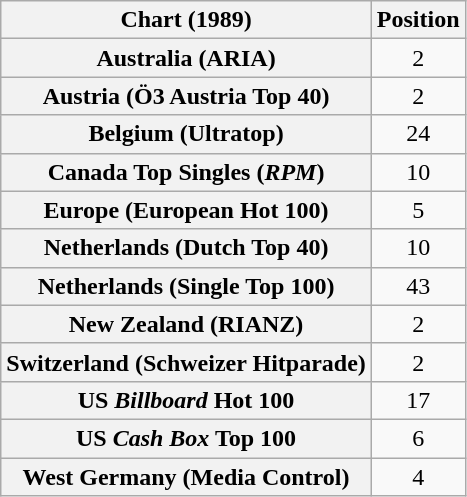<table class="wikitable sortable plainrowheaders" style="text-align:center">
<tr>
<th scope="col">Chart (1989)</th>
<th scope="col">Position</th>
</tr>
<tr>
<th scope="row">Australia (ARIA)</th>
<td>2</td>
</tr>
<tr>
<th scope="row">Austria (Ö3 Austria Top 40)</th>
<td>2</td>
</tr>
<tr>
<th scope="row">Belgium (Ultratop)</th>
<td>24</td>
</tr>
<tr>
<th scope="row">Canada Top Singles (<em>RPM</em>)</th>
<td>10</td>
</tr>
<tr>
<th scope="row">Europe (European Hot 100)</th>
<td>5</td>
</tr>
<tr>
<th scope="row">Netherlands (Dutch Top 40)</th>
<td>10</td>
</tr>
<tr>
<th scope="row">Netherlands (Single Top 100)</th>
<td>43</td>
</tr>
<tr>
<th scope="row">New Zealand (RIANZ)</th>
<td>2</td>
</tr>
<tr>
<th scope="row">Switzerland (Schweizer Hitparade)</th>
<td>2</td>
</tr>
<tr>
<th scope="row">US <em>Billboard</em> Hot 100</th>
<td>17</td>
</tr>
<tr>
<th scope="row">US <em>Cash Box</em> Top 100</th>
<td>6</td>
</tr>
<tr>
<th scope="row">West Germany (Media Control)</th>
<td>4</td>
</tr>
</table>
